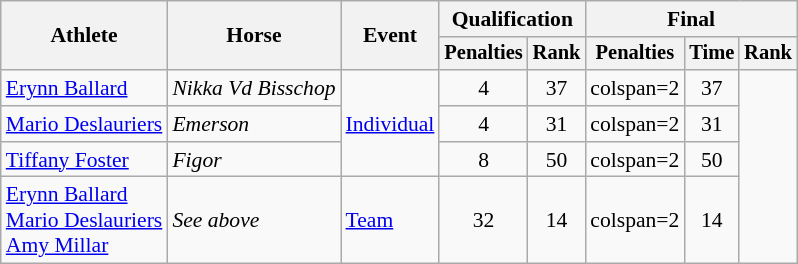<table class=wikitable style="font-size:90%">
<tr>
<th rowspan="2">Athlete</th>
<th rowspan="2">Horse</th>
<th rowspan="2">Event</th>
<th colspan="2">Qualification</th>
<th colspan="3">Final</th>
</tr>
<tr style="font-size:95%">
<th>Penalties</th>
<th>Rank</th>
<th>Penalties</th>
<th>Time</th>
<th>Rank</th>
</tr>
<tr align=center>
<td align=left><a href='#'>Erynn Ballard</a></td>
<td align=left><em>Nikka Vd Bisschop</em></td>
<td align=left rowspan=3><a href='#'>Individual</a></td>
<td>4</td>
<td>37</td>
<td>colspan=2 </td>
<td>37</td>
</tr>
<tr align=center>
<td align=left><a href='#'>Mario Deslauriers</a></td>
<td align=left><em>Emerson</em></td>
<td>4</td>
<td>31</td>
<td>colspan=2 </td>
<td>31</td>
</tr>
<tr align=center>
<td align=left><a href='#'>Tiffany Foster</a></td>
<td align=left><em>Figor</em></td>
<td>8</td>
<td>50</td>
<td>colspan=2 </td>
<td>50</td>
</tr>
<tr align=center>
<td align=left><a href='#'>Erynn Ballard</a><br><a href='#'>Mario Deslauriers</a><br><a href='#'>Amy Millar</a></td>
<td align=left><em>See above</em></td>
<td align=left><a href='#'>Team</a></td>
<td>32</td>
<td>14</td>
<td>colspan=2 </td>
<td>14</td>
</tr>
</table>
